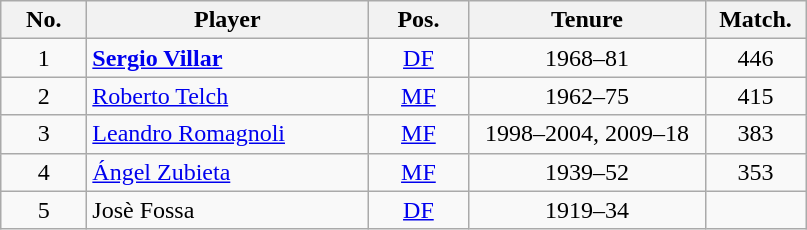<table class="wikitable sortable" style="text-align:center">
<tr>
<th width=50px>No.</th>
<th width=180px>Player</th>
<th width=60px>Pos.</th>
<th width=150px>Tenure</th>
<th width=60px>Match.</th>
</tr>
<tr>
<td>1</td>
<td align=left> <strong><a href='#'>Sergio Villar</a></strong></td>
<td><a href='#'>DF</a></td>
<td>1968–81</td>
<td>446</td>
</tr>
<tr>
<td>2</td>
<td align=left> <a href='#'>Roberto Telch</a></td>
<td><a href='#'>MF</a></td>
<td>1962–75</td>
<td>415</td>
</tr>
<tr>
<td>3</td>
<td align=left> <a href='#'>Leandro Romagnoli</a></td>
<td><a href='#'>MF</a></td>
<td>1998–2004, 2009–18</td>
<td>383</td>
</tr>
<tr>
<td>4</td>
<td align=left> <a href='#'>Ángel Zubieta</a></td>
<td><a href='#'>MF</a></td>
<td>1939–52</td>
<td>353</td>
</tr>
<tr>
<td>5</td>
<td align=left> Josè Fossa</td>
<td><a href='#'>DF</a></td>
<td>1919–34</td>
<td></td>
</tr>
</table>
